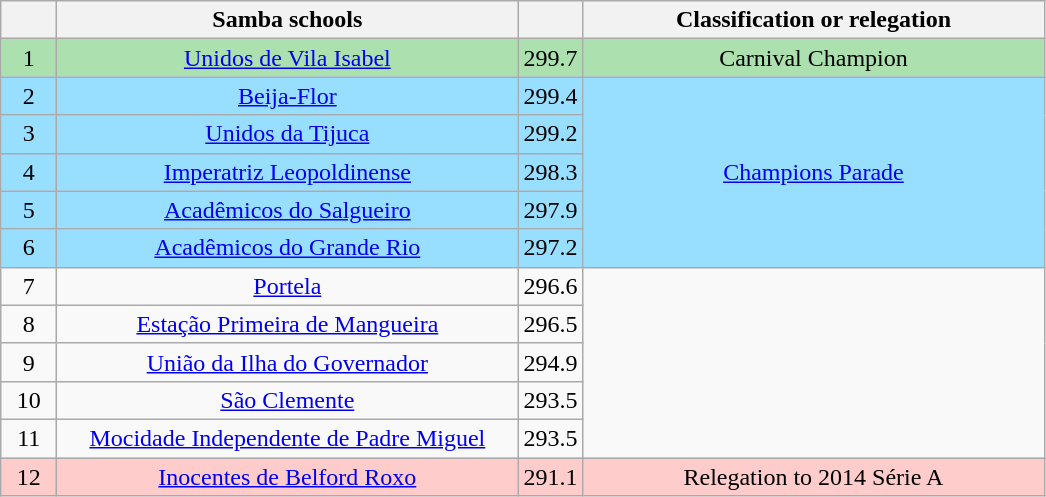<table class="wikitable">
<tr>
<th width="30"></th>
<th width="300">Samba schools</th>
<th width="20"></th>
<th width="300">Classification or relegation</th>
</tr>
<tr align="center">
<td bgcolor=ACE1AF>1</td>
<td bgcolor=ACE1AF><a href='#'>Unidos de Vila Isabel</a></td>
<td bgcolor="ACE1AF">299.7</td>
<td bgcolor=ACE1AF>Carnival Champion</td>
</tr>
<tr align="center">
<td bgcolor=97DEFF>2</td>
<td bgcolor=97DEFF><a href='#'>Beija-Flor</a></td>
<td bgcolor="97DEFF">299.4</td>
<td rowspan="5" bgcolor=97DEFF><a href='#'><span>Champions Parade</span></a></td>
</tr>
<tr align="center">
<td bgcolor=97DEFF>3</td>
<td bgcolor=97DEFF><a href='#'>Unidos da Tijuca</a></td>
<td bgcolor="97DEFF">299.2</td>
</tr>
<tr align="center">
<td bgcolor=97DEFF>4</td>
<td bgcolor=97DEFF><a href='#'>Imperatriz Leopoldinense</a></td>
<td bgcolor="97DEFF">298.3</td>
</tr>
<tr align="center">
<td bgcolor=97DEFF>5</td>
<td bgcolor=97DEFF><a href='#'>Acadêmicos do Salgueiro</a></td>
<td bgcolor=97DEFF>297.9</td>
</tr>
<tr align="center">
<td bgcolor=97DEFF>6</td>
<td bgcolor=97DEFF><a href='#'>Acadêmicos do Grande Rio</a></td>
<td bgcolor=97DEFF>297.2</td>
</tr>
<tr align="center">
<td>7</td>
<td><a href='#'>Portela</a></td>
<td>296.6</td>
<td rowspan="5"></td>
</tr>
<tr align="center">
<td>8</td>
<td><a href='#'>Estação Primeira de Mangueira</a></td>
<td>296.5</td>
</tr>
<tr align="center">
<td>9</td>
<td><a href='#'>União da Ilha do Governador</a></td>
<td>294.9</td>
</tr>
<tr align="center">
<td>10</td>
<td><a href='#'>São Clemente</a></td>
<td>293.5</td>
</tr>
<tr align="center">
<td>11</td>
<td><a href='#'>Mocidade Independente de Padre Miguel</a></td>
<td>293.5</td>
</tr>
<tr align="center">
<td bgcolor=FFCCCC>12</td>
<td bgcolor=FFCCCC><a href='#'>Inocentes de Belford Roxo</a></td>
<td bgcolor="FFCCCC">291.1</td>
<td bgcolor=FFCCCC><span>Relegation to 2014 Série A</span></td>
</tr>
</table>
